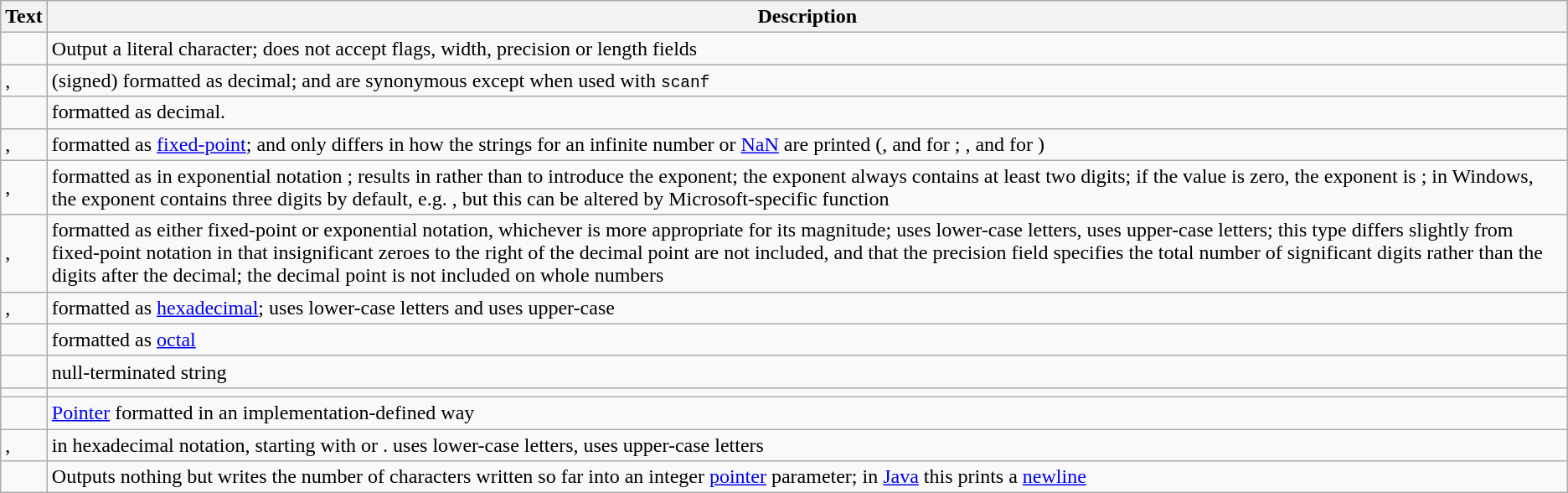<table class="wikitable col1center">
<tr>
<th>Text</th>
<th>Description</th>
</tr>
<tr>
<td></td>
<td>Output a literal  character; does not accept flags, width, precision or length fields</td>
</tr>
<tr>
<td>, </td>
<td>(signed)  formatted as decimal;  and  are synonymous except when used with <code>scanf</code></td>
</tr>
<tr>
<td></td>
<td> formatted as decimal.</td>
</tr>
<tr>
<td>, </td>
<td> formatted as <a href='#'>fixed-point</a>;  and  only differs in how the strings for an infinite number or <a href='#'>NaN</a> are printed (,  and  for ; ,  and  for )</td>
</tr>
<tr>
<td>, </td>
<td> formatted as in exponential notation ;  results in  rather than  to introduce the exponent; the exponent always contains at least two digits; if the value is zero, the exponent is ; in Windows, the exponent contains three digits by default, e.g. , but this can be altered by Microsoft-specific  function</td>
</tr>
<tr>
<td>, </td>
<td> formatted as either fixed-point or exponential notation, whichever is more appropriate for its magnitude;  uses lower-case letters,  uses upper-case letters; this type differs slightly from fixed-point notation in that insignificant zeroes to the right of the decimal point are not included, and that the precision field specifies the total number of significant digits rather than the digits after the decimal; the decimal point is not included on whole numbers</td>
</tr>
<tr>
<td>, </td>
<td> formatted as <a href='#'>hexadecimal</a>;  uses lower-case letters and  uses upper-case</td>
</tr>
<tr>
<td></td>
<td> formatted as <a href='#'>octal</a></td>
</tr>
<tr>
<td></td>
<td>null-terminated string</td>
</tr>
<tr>
<td></td>
<td></td>
</tr>
<tr>
<td></td>
<td><a href='#'>Pointer</a> formatted in an implementation-defined way</td>
</tr>
<tr>
<td>, </td>
<td> in hexadecimal notation, starting with  or .  uses lower-case letters,  uses upper-case letters</td>
</tr>
<tr>
<td></td>
<td>Outputs nothing but writes the number of characters written so far into an integer <a href='#'>pointer</a> parameter; in <a href='#'>Java</a> this prints a <a href='#'>newline</a></td>
</tr>
</table>
